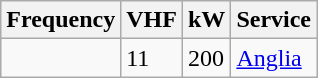<table class="wikitable sortable">
<tr>
<th>Frequency</th>
<th>VHF</th>
<th>kW</th>
<th>Service</th>
</tr>
<tr>
<td></td>
<td>11</td>
<td>200</td>
<td><a href='#'>Anglia</a></td>
</tr>
</table>
